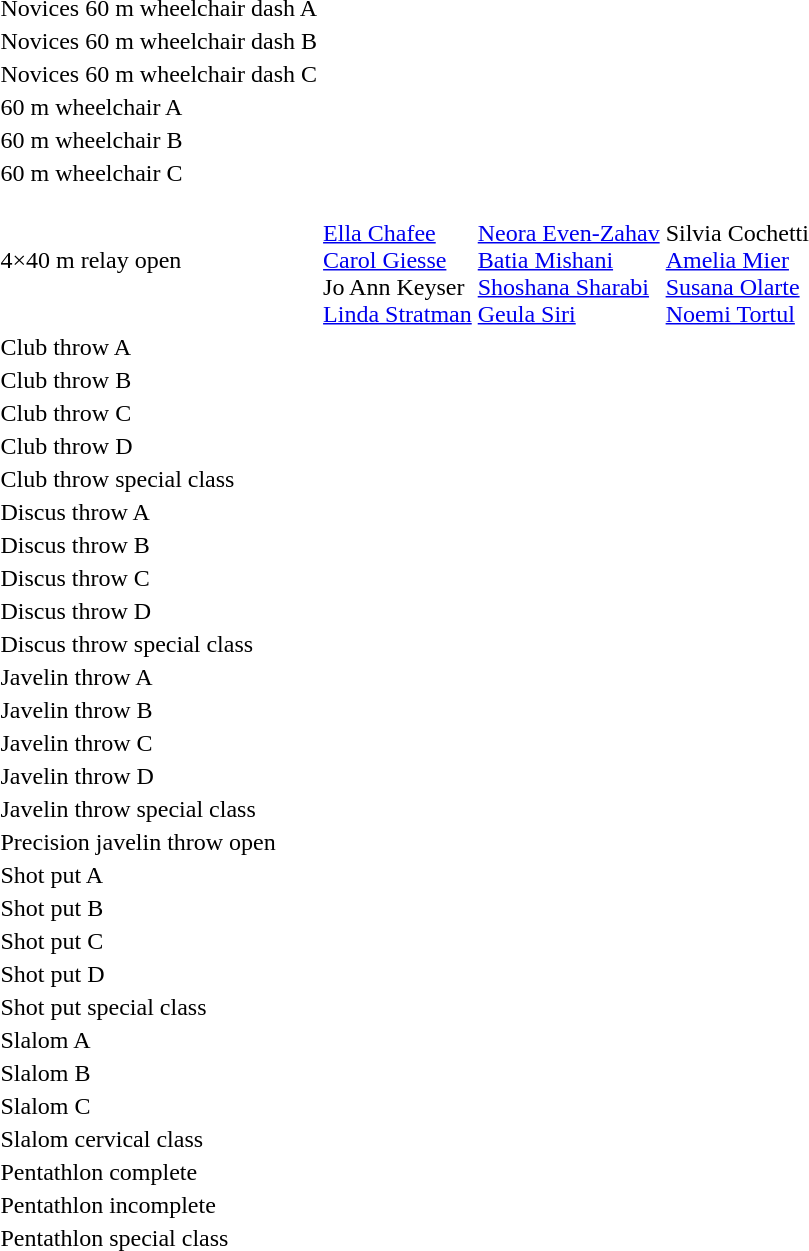<table>
<tr>
<td>Novices 60 m wheelchair dash A<br></td>
<td></td>
<td></td>
<td></td>
</tr>
<tr>
<td>Novices 60 m wheelchair dash B<br></td>
<td></td>
<td></td>
<td></td>
</tr>
<tr>
<td>Novices 60 m wheelchair dash C<br></td>
<td></td>
<td></td>
<td></td>
</tr>
<tr>
<td>60 m wheelchair A<br></td>
<td></td>
<td></td>
<td></td>
</tr>
<tr>
<td>60 m wheelchair B<br></td>
<td></td>
<td></td>
<td></td>
</tr>
<tr>
<td>60 m wheelchair C<br></td>
<td></td>
<td></td>
<td></td>
</tr>
<tr>
<td>4×40 m relay open<br></td>
<td valign=top> <br> <a href='#'>Ella Chafee</a> <br> <a href='#'>Carol Giesse</a> <br> Jo Ann Keyser <br> <a href='#'>Linda Stratman</a></td>
<td valign=top> <br> <a href='#'>Neora Even-Zahav</a> <br> <a href='#'>Batia Mishani</a> <br> <a href='#'>Shoshana Sharabi</a> <br> <a href='#'>Geula Siri</a></td>
<td valign=top> <br> Silvia Cochetti <br> <a href='#'>Amelia Mier</a> <br> <a href='#'>Susana Olarte</a> <br> <a href='#'>Noemi Tortul</a></td>
</tr>
<tr>
<td>Club throw A<br></td>
<td></td>
<td></td>
<td></td>
</tr>
<tr>
<td>Club throw B<br></td>
<td></td>
<td></td>
<td></td>
</tr>
<tr>
<td>Club throw C<br></td>
<td></td>
<td></td>
<td></td>
</tr>
<tr>
<td>Club throw D<br></td>
<td></td>
<td></td>
<td></td>
</tr>
<tr>
<td>Club throw special class<br></td>
<td></td>
<td></td>
<td></td>
</tr>
<tr>
<td>Discus throw A<br></td>
<td></td>
<td></td>
<td></td>
</tr>
<tr>
<td>Discus throw B<br></td>
<td></td>
<td></td>
<td></td>
</tr>
<tr>
<td>Discus throw C<br></td>
<td></td>
<td></td>
<td></td>
</tr>
<tr>
<td>Discus throw D<br></td>
<td></td>
<td></td>
<td></td>
</tr>
<tr>
<td>Discus throw special class<br></td>
<td></td>
<td></td>
<td></td>
</tr>
<tr>
<td>Javelin throw A<br></td>
<td></td>
<td></td>
<td></td>
</tr>
<tr>
<td>Javelin throw B<br></td>
<td></td>
<td></td>
<td></td>
</tr>
<tr>
<td>Javelin throw C<br></td>
<td></td>
<td></td>
<td></td>
</tr>
<tr>
<td>Javelin throw D<br></td>
<td></td>
<td></td>
<td></td>
</tr>
<tr>
<td>Javelin throw special class<br></td>
<td></td>
<td></td>
<td></td>
</tr>
<tr>
<td>Precision javelin throw open<br></td>
<td></td>
<td></td>
<td></td>
</tr>
<tr>
<td>Shot put A<br></td>
<td></td>
<td></td>
<td></td>
</tr>
<tr>
<td>Shot put B<br></td>
<td></td>
<td></td>
<td></td>
</tr>
<tr>
<td>Shot put C<br></td>
<td></td>
<td></td>
<td></td>
</tr>
<tr>
<td>Shot put D<br></td>
<td></td>
<td></td>
<td></td>
</tr>
<tr>
<td>Shot put special class<br></td>
<td></td>
<td></td>
<td></td>
</tr>
<tr>
<td>Slalom A<br></td>
<td></td>
<td></td>
<td></td>
</tr>
<tr>
<td>Slalom B<br></td>
<td></td>
<td></td>
<td></td>
</tr>
<tr>
<td>Slalom C<br></td>
<td></td>
<td></td>
<td></td>
</tr>
<tr>
<td>Slalom cervical class<br></td>
<td></td>
<td></td>
<td></td>
</tr>
<tr>
<td>Pentathlon complete<br></td>
<td></td>
<td></td>
<td></td>
</tr>
<tr>
<td>Pentathlon incomplete<br></td>
<td></td>
<td></td>
<td></td>
</tr>
<tr>
<td>Pentathlon special class<br></td>
<td></td>
<td></td>
<td></td>
</tr>
</table>
